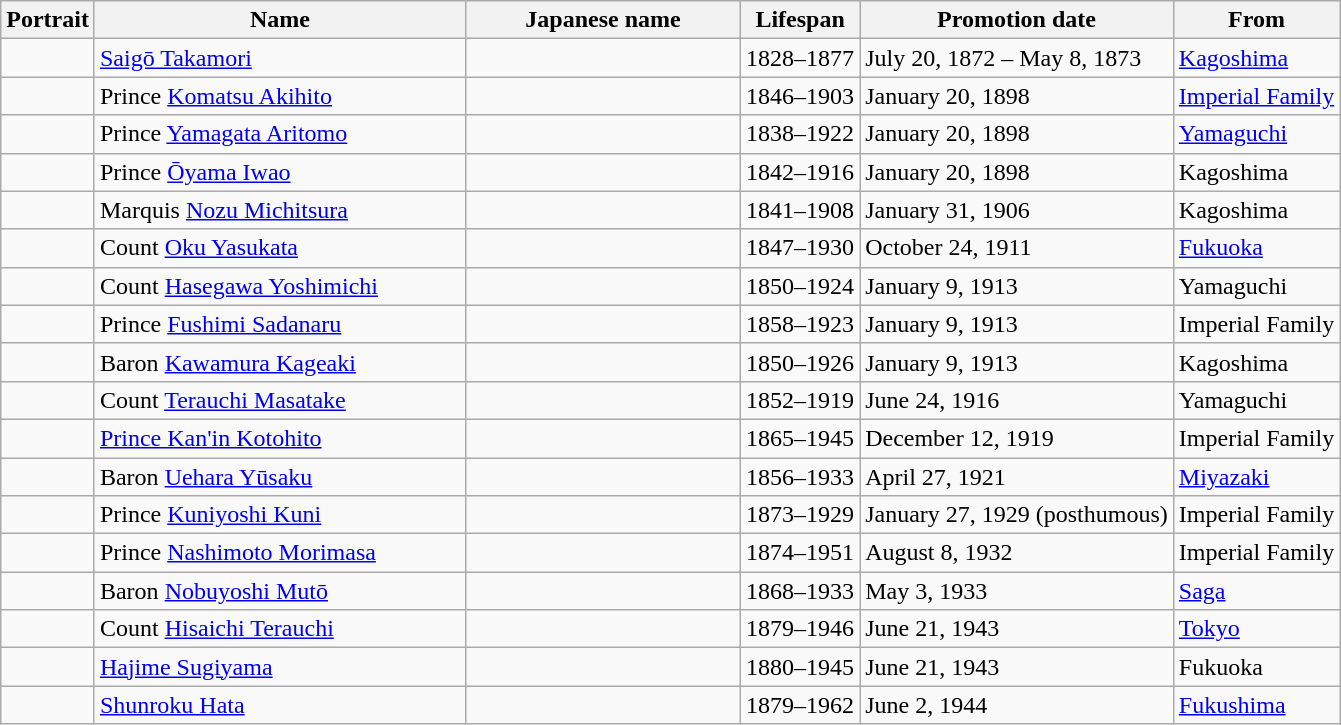<table class="wikitable sortable">
<tr>
<th class="unsortable">Portrait</th>
<th style="width:15em">Name</th>
<th style="width:11em" class="unsortable">Japanese name</th>
<th>Lifespan</th>
<th>Promotion date</th>
<th>From</th>
</tr>
<tr>
<td></td>
<td><a href='#'>Saigō Takamori</a></td>
<td></td>
<td>1828–1877</td>
<td>July 20, 1872 – May 8, 1873</td>
<td><a href='#'>Kagoshima</a></td>
</tr>
<tr>
<td></td>
<td>Prince <a href='#'>Komatsu Akihito</a></td>
<td></td>
<td>1846–1903</td>
<td>January 20, 1898</td>
<td><a href='#'>Imperial Family</a></td>
</tr>
<tr>
<td></td>
<td>Prince <a href='#'>Yamagata Aritomo</a></td>
<td></td>
<td>1838–1922</td>
<td>January 20, 1898</td>
<td><a href='#'>Yamaguchi</a></td>
</tr>
<tr>
<td></td>
<td>Prince <a href='#'>Ōyama Iwao</a></td>
<td></td>
<td>1842–1916</td>
<td>January 20, 1898</td>
<td>Kagoshima</td>
</tr>
<tr>
<td></td>
<td>Marquis <a href='#'>Nozu Michitsura</a></td>
<td></td>
<td>1841–1908</td>
<td>January 31, 1906</td>
<td>Kagoshima</td>
</tr>
<tr>
<td></td>
<td>Count <a href='#'>Oku Yasukata</a></td>
<td></td>
<td>1847–1930</td>
<td>October 24, 1911</td>
<td><a href='#'>Fukuoka</a></td>
</tr>
<tr>
<td></td>
<td>Count <a href='#'>Hasegawa Yoshimichi</a></td>
<td></td>
<td>1850–1924</td>
<td>January 9, 1913</td>
<td>Yamaguchi</td>
</tr>
<tr>
<td></td>
<td>Prince <a href='#'>Fushimi Sadanaru</a></td>
<td></td>
<td>1858–1923</td>
<td>January 9, 1913</td>
<td>Imperial Family</td>
</tr>
<tr>
<td></td>
<td>Baron <a href='#'>Kawamura Kageaki</a></td>
<td></td>
<td>1850–1926</td>
<td>January 9, 1913</td>
<td>Kagoshima</td>
</tr>
<tr>
<td></td>
<td>Count <a href='#'>Terauchi Masatake</a></td>
<td></td>
<td>1852–1919</td>
<td>June 24, 1916</td>
<td>Yamaguchi</td>
</tr>
<tr>
<td></td>
<td><a href='#'>Prince Kan'in Kotohito</a></td>
<td></td>
<td>1865–1945</td>
<td>December 12, 1919</td>
<td>Imperial Family</td>
</tr>
<tr>
<td></td>
<td>Baron <a href='#'>Uehara Yūsaku</a></td>
<td></td>
<td>1856–1933</td>
<td>April 27, 1921</td>
<td><a href='#'>Miyazaki</a></td>
</tr>
<tr>
<td></td>
<td>Prince <a href='#'>Kuniyoshi Kuni</a></td>
<td></td>
<td>1873–1929</td>
<td>January 27, 1929 (posthumous)</td>
<td>Imperial Family</td>
</tr>
<tr>
<td></td>
<td>Prince <a href='#'>Nashimoto Morimasa</a></td>
<td></td>
<td>1874–1951</td>
<td>August 8, 1932</td>
<td>Imperial Family</td>
</tr>
<tr>
<td></td>
<td>Baron <a href='#'>Nobuyoshi Mutō</a></td>
<td></td>
<td>1868–1933</td>
<td>May 3, 1933</td>
<td><a href='#'>Saga</a></td>
</tr>
<tr>
<td></td>
<td>Count <a href='#'>Hisaichi Terauchi</a></td>
<td></td>
<td>1879–1946</td>
<td>June 21, 1943</td>
<td><a href='#'>Tokyo</a></td>
</tr>
<tr>
<td></td>
<td><a href='#'>Hajime Sugiyama</a></td>
<td></td>
<td>1880–1945</td>
<td>June 21, 1943</td>
<td>Fukuoka</td>
</tr>
<tr>
<td></td>
<td><a href='#'>Shunroku Hata</a></td>
<td></td>
<td>1879–1962</td>
<td>June 2, 1944</td>
<td><a href='#'>Fukushima</a></td>
</tr>
</table>
